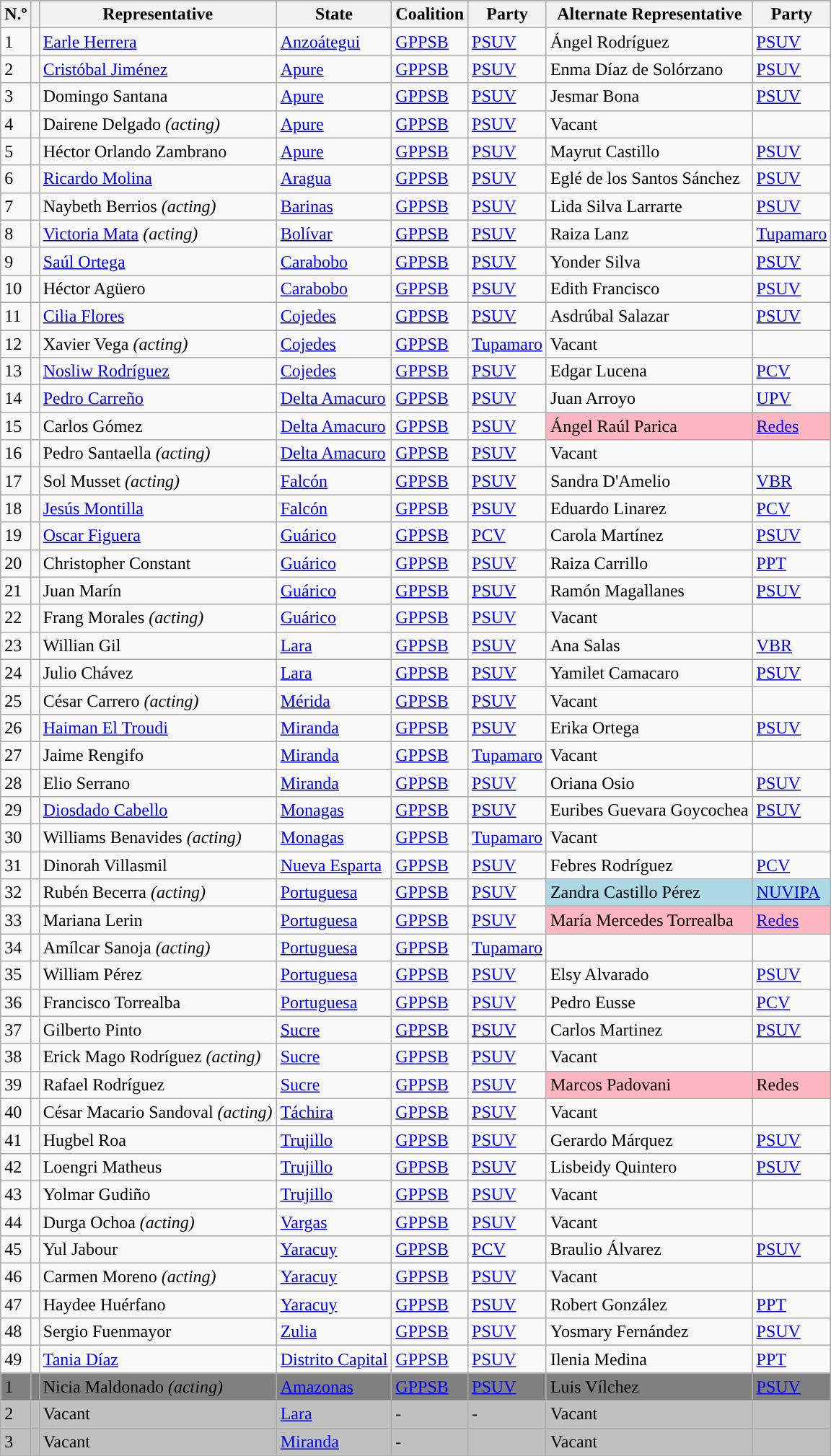<table class=" wikitable">
<tr>
</tr>
<tr>
<th>N.º</th>
<th></th>
<th>Representative</th>
<th>State</th>
<th>Coalition</th>
<th>Party</th>
<th>Alternate Representative</th>
<th>Party</th>
</tr>
<tr>
<td>1</td>
<td style="background-color:"></td>
<td><a href='#'>Earle Herrera</a></td>
<td><a href='#'>Anzoátegui</a></td>
<td><a href='#'>GPPSB</a></td>
<td><a href='#'>PSUV</a></td>
<td>Ángel Rodríguez</td>
<td><a href='#'>PSUV</a></td>
</tr>
<tr>
<td>2</td>
<td style="background-color:"></td>
<td><a href='#'>Cristóbal Jiménez</a></td>
<td><a href='#'>Apure</a></td>
<td><a href='#'>GPPSB</a></td>
<td><a href='#'>PSUV</a></td>
<td>Enma Díaz de Solórzano</td>
<td><a href='#'>PSUV</a></td>
</tr>
<tr>
<td>3</td>
<td style="background-color:"></td>
<td>Domingo Santana</td>
<td><a href='#'>Apure</a></td>
<td><a href='#'>GPPSB</a></td>
<td><a href='#'>PSUV</a></td>
<td>Jesmar Bona</td>
<td><a href='#'>PSUV</a></td>
</tr>
<tr>
<td>4</td>
<td style="background-color:"></td>
<td>Dairene Delgado <em>(acting)</em></td>
<td><a href='#'>Apure</a></td>
<td><a href='#'>GPPSB</a></td>
<td><a href='#'>PSUV</a></td>
<td>Vacant</td>
<td></td>
</tr>
<tr>
<td>5</td>
<td style="background-color:"></td>
<td>Héctor Orlando Zambrano</td>
<td><a href='#'>Apure</a></td>
<td><a href='#'>GPPSB</a></td>
<td><a href='#'>PSUV</a></td>
<td>Mayrut Castillo</td>
<td><a href='#'>PSUV</a></td>
</tr>
<tr>
<td>6</td>
<td style="background-color:"></td>
<td><a href='#'>Ricardo Molina</a></td>
<td><a href='#'>Aragua</a></td>
<td><a href='#'>GPPSB</a></td>
<td><a href='#'>PSUV</a></td>
<td>Eglé de los Santos Sánchez</td>
<td><a href='#'>PSUV</a></td>
</tr>
<tr>
<td>7</td>
<td style="background-color:"></td>
<td>Naybeth Berrios <em>(acting)</em></td>
<td><a href='#'>Barinas</a></td>
<td><a href='#'>GPPSB</a></td>
<td><a href='#'>PSUV</a></td>
<td>Lida Silva Larrarte</td>
<td><a href='#'>PSUV</a></td>
</tr>
<tr>
<td>8</td>
<td style="background-color:"></td>
<td><a href='#'>Victoria Mata</a> <em>(acting)</em></td>
<td><a href='#'>Bolívar</a></td>
<td><a href='#'>GPPSB</a></td>
<td><a href='#'>PSUV</a></td>
<td>Raiza Lanz</td>
<td><a href='#'>Tupamaro</a></td>
</tr>
<tr>
<td>9</td>
<td style="background-color:"></td>
<td><a href='#'>Saúl Ortega</a></td>
<td><a href='#'>Carabobo</a></td>
<td><a href='#'>GPPSB</a></td>
<td><a href='#'>PSUV</a></td>
<td>Yonder Silva</td>
<td><a href='#'>PSUV</a></td>
</tr>
<tr>
<td>10</td>
<td style="background-color:"></td>
<td>Héctor Agüero</td>
<td><a href='#'>Carabobo</a></td>
<td><a href='#'>GPPSB</a></td>
<td><a href='#'>PSUV</a></td>
<td>Edith Francisco</td>
<td><a href='#'>PSUV</a></td>
</tr>
<tr>
<td>11</td>
<td style="background-color:"></td>
<td><a href='#'>Cilia Flores</a></td>
<td><a href='#'>Cojedes</a></td>
<td><a href='#'>GPPSB</a></td>
<td><a href='#'>PSUV</a></td>
<td>Asdrúbal Salazar</td>
<td><a href='#'>PSUV</a></td>
</tr>
<tr>
<td>12</td>
<td style="background-color:"></td>
<td>Xavier Vega <em>(acting)</em></td>
<td><a href='#'>Cojedes</a></td>
<td><a href='#'>GPPSB</a></td>
<td><a href='#'>Tupamaro</a></td>
<td>Vacant</td>
<td></td>
</tr>
<tr>
<td>13</td>
<td style="background-color:"></td>
<td><a href='#'>Nosliw Rodríguez</a></td>
<td><a href='#'>Cojedes</a></td>
<td><a href='#'>GPPSB</a></td>
<td><a href='#'>PSUV</a></td>
<td>Edgar Lucena</td>
<td><a href='#'>PCV</a></td>
</tr>
<tr>
<td>14</td>
<td style="background-color:"></td>
<td><a href='#'>Pedro Carreño</a></td>
<td><a href='#'>Delta Amacuro</a></td>
<td><a href='#'>GPPSB</a></td>
<td><a href='#'>PSUV</a></td>
<td>Juan Arroyo</td>
<td><a href='#'>UPV</a></td>
</tr>
<tr>
<td>15</td>
<td style="background-color:"></td>
<td>Carlos Gómez</td>
<td><a href='#'>Delta Amacuro</a></td>
<td><a href='#'>GPPSB</a></td>
<td><a href='#'>PSUV</a></td>
<td style="background:LightPink;">Ángel Raúl Parica</td>
<td style="background:LightPink;"><a href='#'>Redes</a></td>
</tr>
<tr>
<td>16</td>
<td style="background-color:"></td>
<td>Pedro Santaella <em>(acting)</em></td>
<td><a href='#'>Delta Amacuro</a></td>
<td><a href='#'>GPPSB</a></td>
<td><a href='#'>PSUV</a></td>
<td>Vacant</td>
<td></td>
</tr>
<tr>
<td>17</td>
<td style="background-color:"></td>
<td>Sol Musset <em>(acting)</em></td>
<td><a href='#'>Falcón</a></td>
<td><a href='#'>GPPSB</a></td>
<td><a href='#'>PSUV</a></td>
<td>Sandra D'Amelio</td>
<td><a href='#'>VBR</a></td>
</tr>
<tr>
<td>18</td>
<td style="background-color:"></td>
<td><a href='#'>Jesús Montilla</a></td>
<td><a href='#'>Falcón</a></td>
<td><a href='#'>GPPSB</a></td>
<td><a href='#'>PSUV</a></td>
<td>Eduardo Linarez</td>
<td><a href='#'>PCV</a></td>
</tr>
<tr>
<td>19</td>
<td style="background-color:"></td>
<td><a href='#'>Oscar Figuera</a></td>
<td><a href='#'>Guárico</a></td>
<td><a href='#'>GPPSB</a></td>
<td><a href='#'>PCV</a></td>
<td>Carola Martínez</td>
<td><a href='#'>PSUV</a></td>
</tr>
<tr>
<td>20</td>
<td style="background-color:"></td>
<td>Christopher Constant</td>
<td><a href='#'>Guárico</a></td>
<td><a href='#'>GPPSB</a></td>
<td><a href='#'>PSUV</a></td>
<td>Raiza Carrillo</td>
<td><a href='#'>PPT</a></td>
</tr>
<tr>
<td>21</td>
<td style="background-color:"></td>
<td>Juan Marín</td>
<td><a href='#'>Guárico</a></td>
<td><a href='#'>GPPSB</a></td>
<td><a href='#'>PSUV</a></td>
<td>Ramón Magallanes</td>
<td><a href='#'>PSUV</a></td>
</tr>
<tr>
<td>22</td>
<td style="background-color:"></td>
<td>Frang Morales <em>(acting)</em></td>
<td><a href='#'>Guárico</a></td>
<td><a href='#'>GPPSB</a></td>
<td><a href='#'>PSUV</a></td>
<td>Vacant</td>
<td></td>
</tr>
<tr>
<td>23</td>
<td style="background-color:"></td>
<td>Willian Gil</td>
<td><a href='#'>Lara</a></td>
<td><a href='#'>GPPSB</a></td>
<td><a href='#'>PSUV</a></td>
<td>Ana Salas</td>
<td><a href='#'>VBR</a></td>
</tr>
<tr>
<td>24</td>
<td style="background-color:"></td>
<td>Julio Chávez</td>
<td><a href='#'>Lara</a></td>
<td><a href='#'>GPPSB</a></td>
<td><a href='#'>PSUV</a></td>
<td>Yamilet Camacaro</td>
<td><a href='#'>PSUV</a></td>
</tr>
<tr>
<td>25</td>
<td style="background-color:"></td>
<td>César Carrero <em>(acting)</em></td>
<td><a href='#'>Mérida</a></td>
<td><a href='#'>GPPSB</a></td>
<td><a href='#'>PSUV</a></td>
<td>Vacant</td>
<td></td>
</tr>
<tr>
<td>26</td>
<td style="background-color:"></td>
<td><a href='#'>Haiman El Troudi</a></td>
<td><a href='#'>Miranda</a></td>
<td><a href='#'>GPPSB</a></td>
<td><a href='#'>PSUV</a></td>
<td>Erika Ortega</td>
<td><a href='#'>PSUV</a></td>
</tr>
<tr>
<td>27</td>
<td style="background-color:"></td>
<td>Jaime Rengifo</td>
<td><a href='#'>Miranda</a></td>
<td><a href='#'>GPPSB</a></td>
<td><a href='#'>Tupamaro</a></td>
<td>Vacant</td>
<td></td>
</tr>
<tr>
<td>28</td>
<td style="background-color:"></td>
<td>Elio Serrano</td>
<td><a href='#'>Miranda</a></td>
<td><a href='#'>GPPSB</a></td>
<td><a href='#'>PSUV</a></td>
<td>Oriana Osio</td>
<td><a href='#'>PSUV</a></td>
</tr>
<tr>
<td>29</td>
<td style="background-color:"></td>
<td><a href='#'>Diosdado Cabello</a></td>
<td><a href='#'>Monagas</a></td>
<td><a href='#'>GPPSB</a></td>
<td><a href='#'>PSUV</a></td>
<td>Euribes Guevara Goycochea</td>
<td><a href='#'>PSUV</a></td>
</tr>
<tr>
<td>30</td>
<td style="background-color:"></td>
<td>Williams Benavides <em>(acting)</em></td>
<td><a href='#'>Monagas</a></td>
<td><a href='#'>GPPSB</a></td>
<td><a href='#'>Tupamaro</a></td>
<td>Vacant</td>
<td></td>
</tr>
<tr>
<td>31</td>
<td style="background-color:"></td>
<td>Dinorah Villasmil</td>
<td><a href='#'>Nueva Esparta</a></td>
<td><a href='#'>GPPSB</a></td>
<td><a href='#'>PSUV</a></td>
<td>Febres Rodríguez</td>
<td><a href='#'>PCV</a></td>
</tr>
<tr>
<td>32</td>
<td style="background-color:"></td>
<td>Rubén Becerra <em>(acting)</em></td>
<td><a href='#'>Portuguesa</a></td>
<td><a href='#'>GPPSB</a></td>
<td><a href='#'>PSUV</a></td>
<td style="background:Lightblue;">Zandra Castillo Pérez</td>
<td style="background:Lightblue;"><a href='#'>NUVIPA</a></td>
</tr>
<tr>
<td>33</td>
<td style="background-color:"></td>
<td>Mariana Lerin</td>
<td><a href='#'>Portuguesa</a></td>
<td><a href='#'>GPPSB</a></td>
<td><a href='#'>PSUV</a></td>
<td style="background:LightPink;">María Mercedes Torrealba</td>
<td style="background:LightPink;"><a href='#'>Redes</a></td>
</tr>
<tr>
<td>34</td>
<td style="background-color:"></td>
<td>Amílcar Sanoja <em>(acting)</em></td>
<td><a href='#'>Portuguesa</a></td>
<td><a href='#'>GPPSB</a></td>
<td><a href='#'>Tupamaro</a></td>
<td></td>
<td></td>
</tr>
<tr>
<td>35</td>
<td style="background-color:"></td>
<td>William Pérez</td>
<td><a href='#'>Portuguesa</a></td>
<td><a href='#'>GPPSB</a></td>
<td><a href='#'>PSUV</a></td>
<td>Elsy Alvarado</td>
<td><a href='#'>PSUV</a></td>
</tr>
<tr>
<td>36</td>
<td style="background-color:"></td>
<td>Francisco Torrealba</td>
<td><a href='#'>Portuguesa</a></td>
<td><a href='#'>GPPSB</a></td>
<td><a href='#'>PSUV</a></td>
<td>Pedro Eusse</td>
<td><a href='#'>PCV</a></td>
</tr>
<tr>
<td>37</td>
<td style="background-color:"></td>
<td>Gilberto Pinto</td>
<td><a href='#'>Sucre</a></td>
<td><a href='#'>GPPSB</a></td>
<td><a href='#'>PSUV</a></td>
<td>Carlos Martinez</td>
<td><a href='#'>PSUV</a></td>
</tr>
<tr>
<td>38</td>
<td style="background-color:"></td>
<td>Erick Mago Rodríguez <em>(acting)</em></td>
<td><a href='#'>Sucre</a></td>
<td><a href='#'>GPPSB</a></td>
<td><a href='#'>PSUV</a></td>
<td>Vacant</td>
<td></td>
</tr>
<tr>
<td>39</td>
<td style="background-color:"></td>
<td>Rafael Rodríguez</td>
<td><a href='#'>Sucre</a></td>
<td><a href='#'>GPPSB</a></td>
<td><a href='#'>PSUV</a></td>
<td style="background:LightPink;">Marcos Padovani</td>
<td style="background:LightPink;">Redes</td>
</tr>
<tr>
<td>40</td>
<td style="background-color:"></td>
<td>César Macario Sandoval <em>(acting)</em></td>
<td><a href='#'>Táchira</a></td>
<td><a href='#'>GPPSB</a></td>
<td><a href='#'>PSUV</a></td>
<td>Vacant</td>
<td></td>
</tr>
<tr>
<td>41</td>
<td style="background-color:"></td>
<td>Hugbel Roa</td>
<td><a href='#'>Trujillo</a></td>
<td><a href='#'>GPPSB</a></td>
<td><a href='#'>PSUV</a></td>
<td>Gerardo Márquez</td>
<td><a href='#'>PSUV</a></td>
</tr>
<tr>
<td>42</td>
<td style="background-color:"></td>
<td>Loengri Matheus</td>
<td><a href='#'>Trujillo</a></td>
<td><a href='#'>GPPSB</a></td>
<td><a href='#'>PSUV</a></td>
<td>Lisbeidy Quintero</td>
<td><a href='#'>PSUV</a></td>
</tr>
<tr>
<td>43</td>
<td style="background-color:"></td>
<td>Yolmar Gudiño</td>
<td><a href='#'>Trujillo</a></td>
<td><a href='#'>GPPSB</a></td>
<td><a href='#'>PSUV</a></td>
<td>Vacant</td>
<td></td>
</tr>
<tr>
<td>44</td>
<td style="background-color:"></td>
<td>Durga Ochoa <em>(acting)</em></td>
<td><a href='#'>Vargas</a></td>
<td><a href='#'>GPPSB</a></td>
<td><a href='#'>PSUV</a></td>
<td>Vacant</td>
<td></td>
</tr>
<tr>
<td>45</td>
<td style="background-color:"></td>
<td>Yul Jabour</td>
<td><a href='#'>Yaracuy</a></td>
<td><a href='#'>GPPSB</a></td>
<td><a href='#'>PCV</a></td>
<td>Braulio Álvarez</td>
<td><a href='#'>PSUV</a></td>
</tr>
<tr>
<td>46</td>
<td style="background-color:"></td>
<td>Carmen Moreno <em>(acting)</em></td>
<td><a href='#'>Yaracuy</a></td>
<td><a href='#'>GPPSB</a></td>
<td><a href='#'>PSUV</a></td>
<td>Vacant</td>
<td></td>
</tr>
<tr>
<td>47</td>
<td style="background-color:"></td>
<td>Haydee Huérfano</td>
<td><a href='#'>Yaracuy</a></td>
<td><a href='#'>GPPSB</a></td>
<td><a href='#'>PSUV</a></td>
<td>Robert González</td>
<td><a href='#'>PPT</a></td>
</tr>
<tr>
<td>48</td>
<td style="background-color:"></td>
<td>Sergio Fuenmayor</td>
<td><a href='#'>Zulia</a></td>
<td><a href='#'>GPPSB</a></td>
<td><a href='#'>PSUV</a></td>
<td>Yosmary Fernández</td>
<td><a href='#'>PSUV</a></td>
</tr>
<tr>
<td>49</td>
<td style="background-color:"></td>
<td><a href='#'>Tania Díaz</a></td>
<td><a href='#'>Distrito Capital</a></td>
<td><a href='#'>GPPSB</a></td>
<td><a href='#'>PSUV</a></td>
<td>Ilenia Medina</td>
<td><a href='#'>PPT</a></td>
</tr>
<tr bgcolor="#808080">
<td>1</td>
<td></td>
<td>Nicia Maldonado <em>(acting)</em></td>
<td><a href='#'>Amazonas</a></td>
<td><a href='#'>GPPSB</a></td>
<td><a href='#'>PSUV</a></td>
<td>Luis Vílchez</td>
<td><a href='#'>PSUV</a></td>
</tr>
<tr bgcolor="#C0C0C0">
<td>2</td>
<td></td>
<td>Vacant</td>
<td><a href='#'>Lara</a></td>
<td>-</td>
<td>-</td>
<td>Vacant</td>
<td></td>
</tr>
<tr bgcolor="#C0C0C0">
<td>3</td>
<td></td>
<td>Vacant</td>
<td><a href='#'>Miranda</a></td>
<td>-</td>
<td></td>
<td>Vacant</td>
<td></td>
</tr>
</table>
